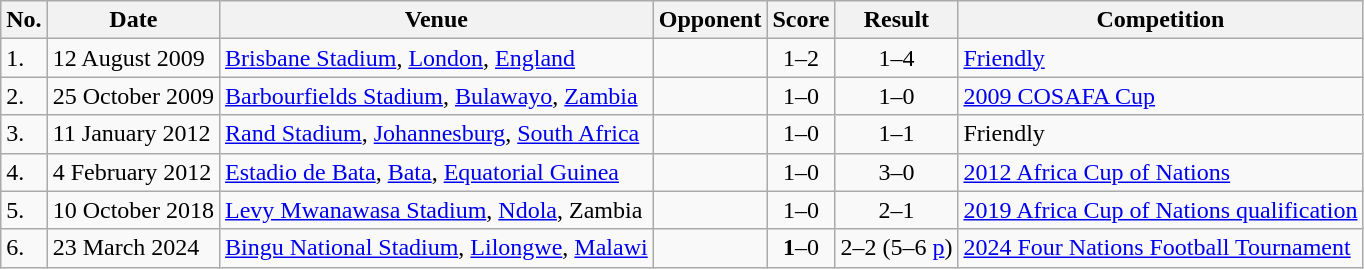<table class="wikitable">
<tr>
<th>No.</th>
<th>Date</th>
<th>Venue</th>
<th>Opponent</th>
<th>Score</th>
<th>Result</th>
<th>Competition</th>
</tr>
<tr>
<td>1.</td>
<td>12 August 2009</td>
<td><a href='#'>Brisbane Stadium</a>, <a href='#'>London</a>, <a href='#'>England</a></td>
<td></td>
<td align=center>1–2</td>
<td align=center>1–4</td>
<td><a href='#'>Friendly</a></td>
</tr>
<tr>
<td>2.</td>
<td>25 October 2009</td>
<td><a href='#'>Barbourfields Stadium</a>, <a href='#'>Bulawayo</a>, <a href='#'>Zambia</a></td>
<td></td>
<td align=center>1–0</td>
<td align=center>1–0</td>
<td><a href='#'>2009 COSAFA Cup</a></td>
</tr>
<tr>
<td>3.</td>
<td>11 January 2012</td>
<td><a href='#'>Rand Stadium</a>, <a href='#'>Johannesburg</a>, <a href='#'>South Africa</a></td>
<td></td>
<td align=center>1–0</td>
<td align=center>1–1</td>
<td>Friendly</td>
</tr>
<tr>
<td>4.</td>
<td>4 February 2012</td>
<td><a href='#'>Estadio de Bata</a>, <a href='#'>Bata</a>, <a href='#'>Equatorial Guinea</a></td>
<td></td>
<td align=center>1–0</td>
<td align=center>3–0</td>
<td><a href='#'>2012 Africa Cup of Nations</a></td>
</tr>
<tr>
<td>5.</td>
<td>10 October 2018</td>
<td><a href='#'>Levy Mwanawasa Stadium</a>, <a href='#'>Ndola</a>, Zambia</td>
<td></td>
<td align=center>1–0</td>
<td align=center>2–1</td>
<td><a href='#'>2019 Africa Cup of Nations qualification</a></td>
</tr>
<tr>
<td>6.</td>
<td>23 March 2024</td>
<td><a href='#'>Bingu National Stadium</a>, <a href='#'>Lilongwe</a>, <a href='#'>Malawi</a></td>
<td></td>
<td align=center><strong>1</strong>–0</td>
<td align=center>2–2 (5–6 <a href='#'>p</a>)</td>
<td><a href='#'>2024 Four Nations Football Tournament</a></td>
</tr>
</table>
